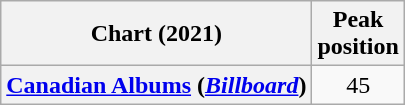<table class="wikitable plainrowheaders" style="text-align:center">
<tr>
<th scope="col">Chart (2021)</th>
<th scope="col">Peak<br>position</th>
</tr>
<tr>
<th scope="row"><a href='#'>Canadian Albums</a> (<em><a href='#'>Billboard</a></em>)</th>
<td>45</td>
</tr>
</table>
